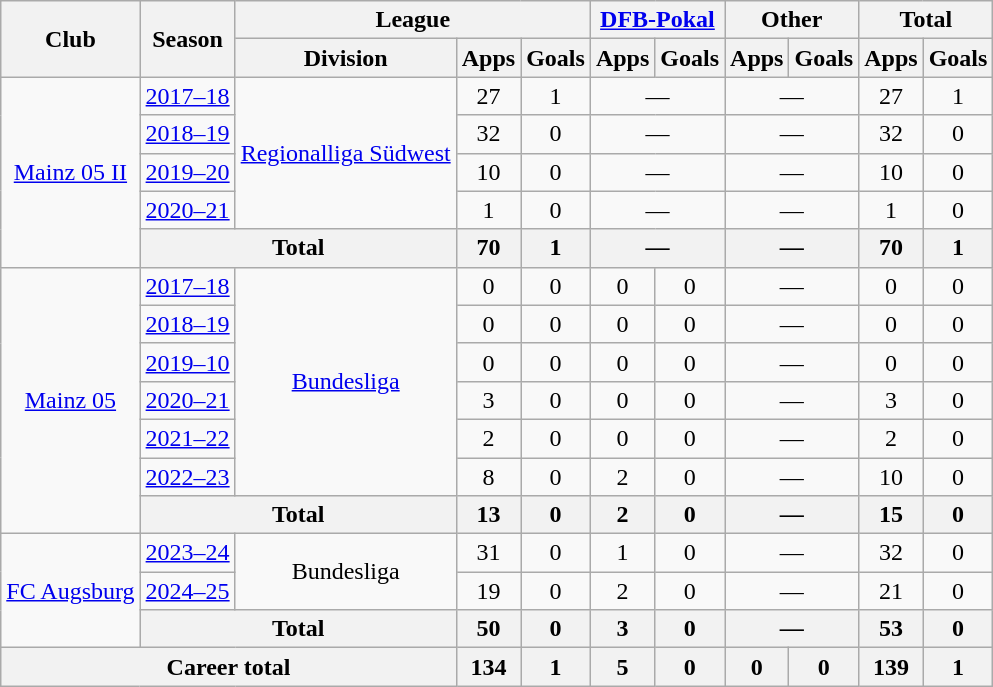<table class="wikitable" style="text-align:center">
<tr>
<th rowspan="2">Club</th>
<th rowspan="2">Season</th>
<th colspan="3">League</th>
<th colspan="2"><a href='#'>DFB-Pokal</a></th>
<th colspan="2">Other</th>
<th colspan="2">Total</th>
</tr>
<tr>
<th>Division</th>
<th>Apps</th>
<th>Goals</th>
<th>Apps</th>
<th>Goals</th>
<th>Apps</th>
<th>Goals</th>
<th>Apps</th>
<th>Goals</th>
</tr>
<tr>
<td rowspan="5"><a href='#'>Mainz 05 II</a></td>
<td><a href='#'>2017–18</a></td>
<td rowspan="4"><a href='#'>Regionalliga Südwest</a></td>
<td>27</td>
<td>1</td>
<td colspan="2">—</td>
<td colspan="2">—</td>
<td>27</td>
<td>1</td>
</tr>
<tr>
<td><a href='#'>2018–19</a></td>
<td>32</td>
<td>0</td>
<td colspan="2">—</td>
<td colspan="2">—</td>
<td>32</td>
<td>0</td>
</tr>
<tr>
<td><a href='#'>2019–20</a></td>
<td>10</td>
<td>0</td>
<td colspan="2">—</td>
<td colspan="2">—</td>
<td>10</td>
<td>0</td>
</tr>
<tr>
<td><a href='#'>2020–21</a></td>
<td>1</td>
<td>0</td>
<td colspan="2">—</td>
<td colspan="2">—</td>
<td>1</td>
<td>0</td>
</tr>
<tr>
<th colspan="2">Total</th>
<th>70</th>
<th>1</th>
<th colspan="2">—</th>
<th colspan="2">—</th>
<th>70</th>
<th>1</th>
</tr>
<tr>
<td rowspan="7"><a href='#'>Mainz 05</a></td>
<td><a href='#'>2017–18</a></td>
<td rowspan="6"><a href='#'>Bundesliga</a></td>
<td>0</td>
<td>0</td>
<td>0</td>
<td>0</td>
<td colspan="2">—</td>
<td>0</td>
<td>0</td>
</tr>
<tr>
<td><a href='#'>2018–19</a></td>
<td>0</td>
<td>0</td>
<td>0</td>
<td>0</td>
<td colspan="2">—</td>
<td>0</td>
<td>0</td>
</tr>
<tr>
<td><a href='#'>2019–10</a></td>
<td>0</td>
<td>0</td>
<td>0</td>
<td>0</td>
<td colspan="2">—</td>
<td>0</td>
<td>0</td>
</tr>
<tr>
<td><a href='#'>2020–21</a></td>
<td>3</td>
<td>0</td>
<td>0</td>
<td>0</td>
<td colspan="2">—</td>
<td>3</td>
<td>0</td>
</tr>
<tr>
<td><a href='#'>2021–22</a></td>
<td>2</td>
<td>0</td>
<td>0</td>
<td>0</td>
<td colspan="2">—</td>
<td>2</td>
<td>0</td>
</tr>
<tr>
<td><a href='#'>2022–23</a></td>
<td>8</td>
<td>0</td>
<td>2</td>
<td>0</td>
<td colspan="2">—</td>
<td>10</td>
<td>0</td>
</tr>
<tr>
<th colspan="2">Total</th>
<th>13</th>
<th>0</th>
<th>2</th>
<th>0</th>
<th colspan="2">—</th>
<th>15</th>
<th>0</th>
</tr>
<tr>
<td rowspan="3"><a href='#'>FC Augsburg</a></td>
<td><a href='#'>2023–24</a></td>
<td rowspan="2">Bundesliga</td>
<td>31</td>
<td>0</td>
<td>1</td>
<td>0</td>
<td colspan="2">—</td>
<td>32</td>
<td>0</td>
</tr>
<tr>
<td><a href='#'>2024–25</a></td>
<td>19</td>
<td>0</td>
<td>2</td>
<td>0</td>
<td colspan="2">—</td>
<td>21</td>
<td>0</td>
</tr>
<tr>
<th colspan="2">Total</th>
<th>50</th>
<th>0</th>
<th>3</th>
<th>0</th>
<th colspan="2">—</th>
<th>53</th>
<th>0</th>
</tr>
<tr>
<th colspan="3">Career total</th>
<th>134</th>
<th>1</th>
<th>5</th>
<th>0</th>
<th>0</th>
<th>0</th>
<th>139</th>
<th>1</th>
</tr>
</table>
